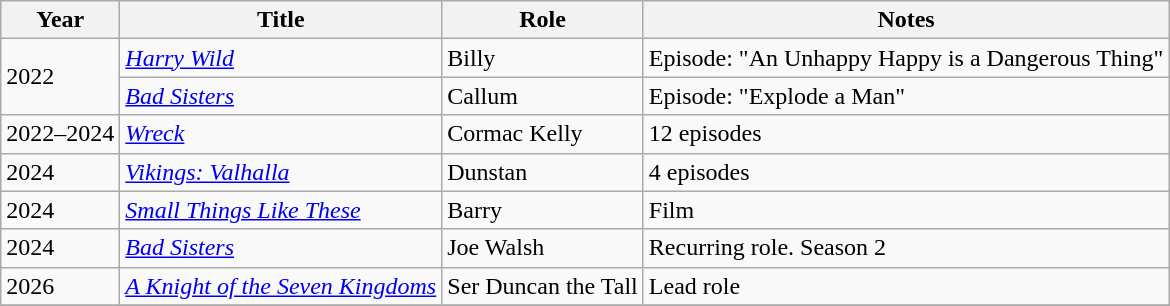<table class="wikitable sortable">
<tr>
<th>Year</th>
<th>Title</th>
<th>Role</th>
<th class="unsortable">Notes</th>
</tr>
<tr>
<td rowspan="2">2022</td>
<td><em><a href='#'>Harry Wild</a></em></td>
<td>Billy</td>
<td>Episode: "An Unhappy Happy is a Dangerous Thing"</td>
</tr>
<tr>
<td><em><a href='#'>Bad Sisters</a></em></td>
<td>Callum</td>
<td>Episode: "Explode a Man"</td>
</tr>
<tr>
<td>2022–2024</td>
<td><em><a href='#'>Wreck</a></em></td>
<td>Cormac Kelly</td>
<td>12 episodes</td>
</tr>
<tr>
<td>2024</td>
<td><em><a href='#'>Vikings: Valhalla</a></em></td>
<td>Dunstan</td>
<td>4 episodes</td>
</tr>
<tr>
<td>2024</td>
<td><em><a href='#'>Small Things Like These</a></em></td>
<td>Barry</td>
<td>Film</td>
</tr>
<tr>
<td>2024</td>
<td><em><a href='#'>Bad Sisters</a></em></td>
<td>Joe Walsh</td>
<td>Recurring role. Season 2</td>
</tr>
<tr>
<td>2026</td>
<td><em><a href='#'>A Knight of the Seven Kingdoms</a></em> </td>
<td>Ser Duncan the Tall</td>
<td>Lead role</td>
</tr>
<tr>
</tr>
</table>
